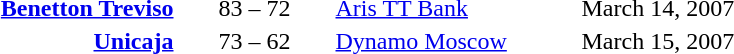<table style="text-align:center">
<tr>
<th width=160></th>
<th width=100></th>
<th width=160></th>
<th width=200></th>
</tr>
<tr>
<td align=right><strong><a href='#'>Benetton Treviso</a></strong> </td>
<td>83 – 72</td>
<td align=left> <a href='#'>Aris TT Bank</a></td>
<td align=left>March 14, 2007</td>
</tr>
<tr>
<td align=right><strong><a href='#'>Unicaja</a></strong> </td>
<td>73 – 62</td>
<td align=left> <a href='#'>Dynamo Moscow</a></td>
<td align=left>March 15, 2007</td>
</tr>
</table>
